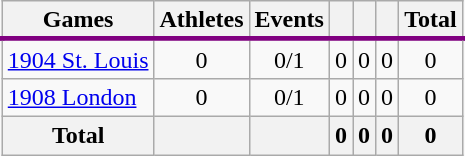<table class="wikitable sortable" style="text-align:center">
<tr>
<th>Games</th>
<th>Athletes</th>
<th>Events</th>
<th width:3em; font-weight:bold;"></th>
<th width:3em; font-weight:bold;"></th>
<th width:3em; font-weight:bold;"></th>
<th style="width:3; font-weight:bold;">Total</th>
</tr>
<tr>
</tr>
<tr align=center style="border: 3px solid purple">
</tr>
<tr>
<td align=left> <a href='#'>1904 St. Louis</a></td>
<td>0</td>
<td>0/1</td>
<td>0</td>
<td>0</td>
<td>0</td>
<td>0</td>
</tr>
<tr>
<td align=left> <a href='#'>1908 London</a></td>
<td>0</td>
<td>0/1</td>
<td>0</td>
<td>0</td>
<td>0</td>
<td>0</td>
</tr>
<tr>
<th>Total</th>
<th></th>
<th></th>
<th>0</th>
<th>0</th>
<th>0</th>
<th>0</th>
</tr>
</table>
